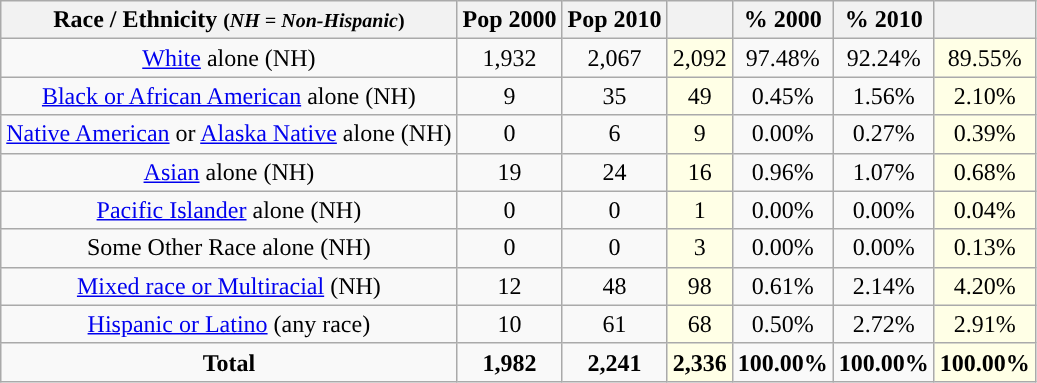<table class="wikitable"  style="text-align:center;">
<tr>
<th>Race / Ethnicity <small>(<em>NH = Non-Hispanic</em>)</small></th>
<th>Pop 2000</th>
<th>Pop 2010</th>
<th></th>
<th>% 2000</th>
<th>% 2010</th>
<th></th>
</tr>
<tr>
<td><a href='#'>White</a> alone (NH)</td>
<td>1,932</td>
<td>2,067</td>
<td style='background: #ffffe6;'>2,092</td>
<td>97.48%</td>
<td>92.24%</td>
<td style='background: #ffffe6;'>89.55%</td>
</tr>
<tr>
<td><a href='#'>Black or African American</a> alone (NH)</td>
<td>9</td>
<td>35</td>
<td style='background: #ffffe6;'>49</td>
<td>0.45%</td>
<td>1.56%</td>
<td style='background: #ffffe6;'>2.10%</td>
</tr>
<tr>
<td><a href='#'>Native American</a> or <a href='#'>Alaska Native</a> alone (NH)</td>
<td>0</td>
<td>6</td>
<td style='background: #ffffe6;'>9</td>
<td>0.00%</td>
<td>0.27%</td>
<td style='background: #ffffe6;'>0.39%</td>
</tr>
<tr>
<td><a href='#'>Asian</a> alone (NH)</td>
<td>19</td>
<td>24</td>
<td style='background: #ffffe6;'>16</td>
<td>0.96%</td>
<td>1.07%</td>
<td style='background: #ffffe6;'>0.68%</td>
</tr>
<tr>
<td><a href='#'>Pacific Islander</a> alone (NH)</td>
<td>0</td>
<td>0</td>
<td style='background: #ffffe6;'>1</td>
<td>0.00%</td>
<td>0.00%</td>
<td style='background: #ffffe6;'>0.04%</td>
</tr>
<tr>
<td>Some Other Race alone (NH)</td>
<td>0</td>
<td>0</td>
<td style='background: #ffffe6;'>3</td>
<td>0.00%</td>
<td>0.00%</td>
<td style='background: #ffffe6;'>0.13%</td>
</tr>
<tr>
<td><a href='#'>Mixed race or Multiracial</a> (NH)</td>
<td>12</td>
<td>48</td>
<td style='background: #ffffe6;'>98</td>
<td>0.61%</td>
<td>2.14%</td>
<td style='background: #ffffe6;'>4.20%</td>
</tr>
<tr>
<td><a href='#'>Hispanic or Latino</a> (any race)</td>
<td>10</td>
<td>61</td>
<td style='background: #ffffe6;'>68</td>
<td>0.50%</td>
<td>2.72%</td>
<td style='background: #ffffe6;'>2.91%</td>
</tr>
<tr>
<td><strong>Total</strong></td>
<td><strong>1,982</strong></td>
<td><strong>2,241</strong></td>
<td style='background: #ffffe6;'><strong>2,336</strong></td>
<td><strong>100.00%</strong></td>
<td><strong>100.00%</strong></td>
<td style='background: #ffffe6;'><strong>100.00%</strong></td>
</tr>
</table>
